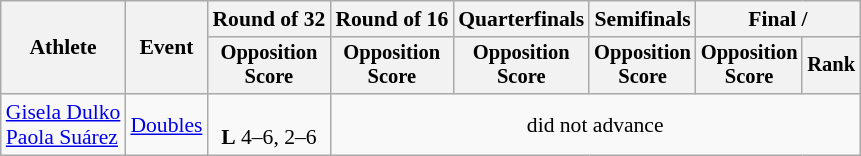<table class=wikitable style="font-size:90%">
<tr>
<th rowspan="2">Athlete</th>
<th rowspan="2">Event</th>
<th>Round of 32</th>
<th>Round of 16</th>
<th>Quarterfinals</th>
<th>Semifinals</th>
<th colspan=2>Final / </th>
</tr>
<tr style="font-size:95%">
<th>Opposition<br>Score</th>
<th>Opposition<br>Score</th>
<th>Opposition<br>Score</th>
<th>Opposition<br>Score</th>
<th>Opposition<br>Score</th>
<th>Rank</th>
</tr>
<tr align=center>
<td align=left><a href='#'>Gisela Dulko</a><br><a href='#'>Paola Suárez</a></td>
<td align=left><a href='#'>Doubles</a></td>
<td> <br><strong>L</strong> 4–6, 2–6</td>
<td colspan=5>did not advance</td>
</tr>
</table>
